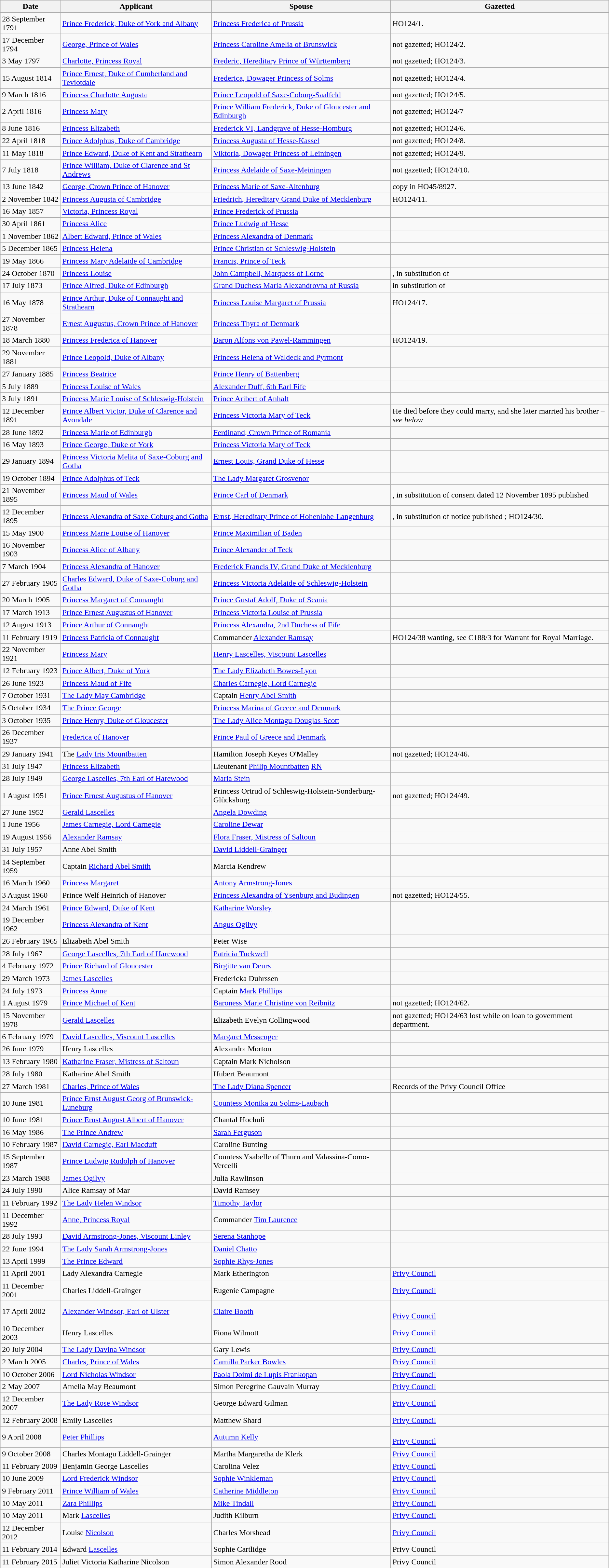<table class="wikitable">
<tr>
<th>Date</th>
<th>Applicant</th>
<th>Spouse</th>
<th>Gazetted</th>
</tr>
<tr>
<td>28 September 1791</td>
<td><a href='#'>Prince Frederick, Duke of York and Albany</a></td>
<td><a href='#'>Princess Frederica of Prussia</a></td>
<td> HO124/1.</td>
</tr>
<tr>
<td>17 December 1794</td>
<td><a href='#'>George, Prince of Wales</a></td>
<td><a href='#'>Princess Caroline Amelia of Brunswick</a></td>
<td>not gazetted; HO124/2.</td>
</tr>
<tr>
<td>3 May 1797</td>
<td><a href='#'>Charlotte, Princess Royal</a></td>
<td><a href='#'>Frederic, Hereditary Prince of Württemberg</a></td>
<td>not gazetted; HO124/3.</td>
</tr>
<tr>
<td>15 August 1814</td>
<td><a href='#'>Prince Ernest, Duke of Cumberland and Teviotdale</a></td>
<td><a href='#'>Frederica, Dowager Princess of Solms</a></td>
<td>not gazetted; HO124/4.</td>
</tr>
<tr>
<td>9 March 1816</td>
<td><a href='#'>Princess Charlotte Augusta</a></td>
<td><a href='#'>Prince Leopold of Saxe-Coburg-Saalfeld</a></td>
<td>not gazetted; HO124/5.</td>
</tr>
<tr>
<td>2 April 1816</td>
<td><a href='#'>Princess Mary</a></td>
<td><a href='#'>Prince William Frederick, Duke of Gloucester and Edinburgh</a></td>
<td>not gazetted; HO124/7</td>
</tr>
<tr>
<td>8 June 1816</td>
<td><a href='#'>Princess Elizabeth</a></td>
<td><a href='#'>Frederick VI, Landgrave of Hesse-Homburg</a></td>
<td>not gazetted; HO124/6.</td>
</tr>
<tr>
<td>22 April 1818</td>
<td><a href='#'>Prince Adolphus, Duke of Cambridge</a></td>
<td><a href='#'>Princess Augusta of Hesse-Kassel</a></td>
<td>not gazetted; HO124/8.</td>
</tr>
<tr>
<td>11 May 1818</td>
<td><a href='#'>Prince Edward, Duke of Kent and Strathearn</a></td>
<td><a href='#'>Viktoria, Dowager Princess of Leiningen</a></td>
<td>not gazetted; HO124/9.</td>
</tr>
<tr>
<td>7 July 1818</td>
<td><a href='#'>Prince William, Duke of Clarence and St Andrews</a></td>
<td><a href='#'>Princess Adelaide of Saxe-Meiningen</a></td>
<td>not gazetted; HO124/10.</td>
</tr>
<tr>
<td>13 June 1842</td>
<td><a href='#'>George, Crown Prince of Hanover</a></td>
<td><a href='#'>Princess Marie of Saxe-Altenburg</a></td>
<td>copy in HO45/8927.</td>
</tr>
<tr>
<td>2 November 1842</td>
<td><a href='#'>Princess Augusta of Cambridge</a></td>
<td><a href='#'>Friedrich, Hereditary Grand Duke of Mecklenburg</a></td>
<td>HO124/11.</td>
</tr>
<tr>
<td>16 May 1857</td>
<td><a href='#'>Victoria, Princess Royal</a></td>
<td><a href='#'>Prince Frederick of Prussia</a></td>
<td></td>
</tr>
<tr>
<td>30 April 1861</td>
<td><a href='#'>Princess Alice</a></td>
<td><a href='#'>Prince Ludwig of Hesse</a></td>
<td></td>
</tr>
<tr>
<td>1 November 1862</td>
<td><a href='#'>Albert Edward, Prince of Wales</a></td>
<td><a href='#'>Princess Alexandra of Denmark</a></td>
<td></td>
</tr>
<tr>
<td>5 December 1865</td>
<td><a href='#'>Princess Helena</a></td>
<td><a href='#'>Prince Christian of Schleswig-Holstein</a></td>
<td></td>
</tr>
<tr>
<td>19 May 1866</td>
<td><a href='#'>Princess Mary Adelaide of Cambridge</a></td>
<td><a href='#'>Francis, Prince of Teck</a></td>
<td></td>
</tr>
<tr>
<td>24 October 1870</td>
<td><a href='#'>Princess Louise</a></td>
<td><a href='#'>John Campbell, Marquess of Lorne</a></td>
<td>, in substitution of </td>
</tr>
<tr>
<td>17 July 1873</td>
<td><a href='#'>Prince Alfred, Duke of Edinburgh</a></td>
<td><a href='#'>Grand Duchess Maria Alexandrovna of Russia</a></td>
<td> in substitution of </td>
</tr>
<tr>
<td>16 May 1878</td>
<td><a href='#'>Prince Arthur, Duke of Connaught and Strathearn</a></td>
<td><a href='#'>Princess Louise Margaret of Prussia</a></td>
<td> HO124/17.</td>
</tr>
<tr>
<td>27 November 1878</td>
<td><a href='#'>Ernest Augustus, Crown Prince of Hanover</a></td>
<td><a href='#'>Princess Thyra of Denmark</a></td>
<td></td>
</tr>
<tr>
<td>18 March 1880</td>
<td><a href='#'>Princess Frederica of Hanover</a></td>
<td><a href='#'>Baron Alfons von Pawel-Rammingen</a></td>
<td> HO124/19.</td>
</tr>
<tr>
<td>29 November 1881</td>
<td><a href='#'>Prince Leopold, Duke of Albany</a></td>
<td><a href='#'>Princess Helena of Waldeck and Pyrmont</a></td>
<td><br></td>
</tr>
<tr>
<td>27 January 1885</td>
<td><a href='#'>Princess Beatrice</a></td>
<td><a href='#'>Prince Henry of Battenberg</a></td>
<td></td>
</tr>
<tr>
<td>5 July 1889</td>
<td><a href='#'>Princess Louise of Wales</a></td>
<td><a href='#'>Alexander Duff, 6th Earl Fife</a></td>
<td></td>
</tr>
<tr>
<td>3 July 1891</td>
<td><a href='#'>Princess Marie Louise of Schleswig-Holstein</a></td>
<td><a href='#'>Prince Aribert of Anhalt</a></td>
<td><br></td>
</tr>
<tr>
<td>12 December 1891</td>
<td><a href='#'>Prince Albert Victor, Duke of Clarence and Avondale</a></td>
<td><a href='#'>Princess Victoria Mary of Teck</a></td>
<td> He died before they could marry, and she later married his brother –  <em>see below</em></td>
</tr>
<tr>
<td>28 June 1892</td>
<td><a href='#'>Princess Marie of Edinburgh</a></td>
<td><a href='#'>Ferdinand, Crown Prince of Romania</a></td>
<td></td>
</tr>
<tr>
<td>16 May 1893</td>
<td><a href='#'>Prince George, Duke of York</a></td>
<td><a href='#'>Princess Victoria Mary of Teck</a></td>
<td></td>
</tr>
<tr>
<td>29 January 1894</td>
<td><a href='#'>Princess Victoria Melita of Saxe-Coburg and Gotha</a></td>
<td><a href='#'>Ernest Louis, Grand Duke of Hesse</a></td>
<td></td>
</tr>
<tr>
<td>19 October 1894</td>
<td><a href='#'>Prince Adolphus of Teck</a></td>
<td><a href='#'>The Lady Margaret Grosvenor</a></td>
<td></td>
</tr>
<tr>
<td>21 November 1895</td>
<td><a href='#'>Princess Maud of Wales</a></td>
<td><a href='#'>Prince Carl of Denmark</a></td>
<td>, in substitution of consent dated 12 November 1895 published </td>
</tr>
<tr>
<td>12 December 1895</td>
<td><a href='#'>Princess Alexandra of Saxe-Coburg and Gotha</a></td>
<td><a href='#'>Ernst, Hereditary Prince of Hohenlohe-Langenburg</a></td>
<td>, in substitution of notice published ; HO124/30.</td>
</tr>
<tr>
<td>15 May 1900</td>
<td><a href='#'>Princess Marie Louise of Hanover</a></td>
<td><a href='#'>Prince Maximilian of Baden</a></td>
<td></td>
</tr>
<tr>
<td>16 November 1903</td>
<td><a href='#'>Princess Alice of Albany</a></td>
<td><a href='#'>Prince Alexander of Teck</a></td>
<td><br></td>
</tr>
<tr>
<td>7 March 1904</td>
<td><a href='#'>Princess Alexandra of Hanover</a></td>
<td><a href='#'>Frederick Francis IV, Grand Duke of Mecklenburg</a></td>
<td><br></td>
</tr>
<tr>
<td>27 February 1905</td>
<td><a href='#'>Charles Edward, Duke of Saxe-Coburg and Gotha</a></td>
<td><a href='#'>Princess Victoria Adelaide of Schleswig-Holstein</a></td>
<td></td>
</tr>
<tr>
<td>20 March 1905</td>
<td><a href='#'>Princess Margaret of Connaught</a></td>
<td><a href='#'>Prince Gustaf Adolf, Duke of Scania</a></td>
<td><br></td>
</tr>
<tr>
<td>17 March 1913</td>
<td><a href='#'>Prince Ernest Augustus of Hanover</a></td>
<td><a href='#'>Princess Victoria Louise of Prussia</a></td>
<td></td>
</tr>
<tr>
<td>12 August 1913</td>
<td><a href='#'>Prince Arthur of Connaught</a></td>
<td><a href='#'>Princess Alexandra, 2nd Duchess of Fife</a></td>
<td></td>
</tr>
<tr>
<td>11 February 1919</td>
<td><a href='#'>Princess Patricia of Connaught</a></td>
<td>Commander <a href='#'>Alexander Ramsay</a></td>
<td> HO124/38 wanting, see C188/3 for Warrant for Royal Marriage.</td>
</tr>
<tr>
<td>22 November 1921</td>
<td><a href='#'>Princess Mary</a></td>
<td><a href='#'>Henry Lascelles, Viscount Lascelles</a></td>
<td></td>
</tr>
<tr>
<td>12 February 1923</td>
<td><a href='#'>Prince Albert, Duke of York</a></td>
<td><a href='#'>The Lady Elizabeth Bowes-Lyon</a></td>
<td></td>
</tr>
<tr>
<td>26 June 1923</td>
<td><a href='#'>Princess Maud of Fife</a></td>
<td><a href='#'>Charles Carnegie, Lord Carnegie</a></td>
<td></td>
</tr>
<tr>
<td>7 October 1931</td>
<td><a href='#'>The Lady May Cambridge</a></td>
<td>Captain <a href='#'>Henry Abel Smith</a></td>
<td></td>
</tr>
<tr>
<td>5 October 1934</td>
<td><a href='#'>The Prince George</a></td>
<td><a href='#'>Princess Marina of Greece and Denmark</a></td>
<td></td>
</tr>
<tr>
<td>3 October 1935</td>
<td><a href='#'>Prince Henry, Duke of Gloucester</a></td>
<td><a href='#'>The Lady Alice Montagu-Douglas-Scott</a></td>
<td></td>
</tr>
<tr>
<td>26 December 1937</td>
<td><a href='#'>Frederica of Hanover</a></td>
<td><a href='#'>Prince Paul of Greece and Denmark</a></td>
<td></td>
</tr>
<tr>
<td>29 January 1941</td>
<td>The <a href='#'>Lady Iris Mountbatten</a></td>
<td>Hamilton Joseph Keyes O'Malley</td>
<td>not gazetted; HO124/46.</td>
</tr>
<tr>
<td>31 July 1947</td>
<td><a href='#'>Princess Elizabeth</a></td>
<td>Lieutenant <a href='#'>Philip Mountbatten</a> <a href='#'>RN</a></td>
<td></td>
</tr>
<tr>
<td>28 July 1949</td>
<td><a href='#'>George Lascelles, 7th Earl of Harewood</a></td>
<td><a href='#'>Maria Stein</a></td>
<td></td>
</tr>
<tr>
<td>1 August 1951</td>
<td><a href='#'>Prince Ernest Augustus of Hanover</a></td>
<td>Princess Ortrud of Schleswig-Holstein-Sonderburg-Glücksburg</td>
<td>not gazetted; HO124/49.</td>
</tr>
<tr>
<td>27 June 1952</td>
<td><a href='#'>Gerald Lascelles</a></td>
<td><a href='#'>Angela Dowding</a></td>
<td></td>
</tr>
<tr>
<td>1 June 1956</td>
<td><a href='#'>James Carnegie, Lord Carnegie</a></td>
<td><a href='#'>Caroline Dewar</a></td>
<td></td>
</tr>
<tr>
<td>19 August 1956</td>
<td><a href='#'>Alexander Ramsay</a></td>
<td><a href='#'>Flora Fraser, Mistress of Saltoun</a></td>
<td></td>
</tr>
<tr>
<td>31 July 1957</td>
<td>Anne Abel Smith</td>
<td><a href='#'>David Liddell-Grainger</a></td>
<td></td>
</tr>
<tr>
<td>14 September 1959</td>
<td>Captain <a href='#'>Richard Abel Smith</a></td>
<td>Marcia Kendrew</td>
<td></td>
</tr>
<tr>
<td>16 March 1960</td>
<td><a href='#'>Princess Margaret</a></td>
<td><a href='#'>Antony Armstrong-Jones</a></td>
<td></td>
</tr>
<tr>
<td>3 August 1960</td>
<td>Prince Welf Heinrich of Hanover</td>
<td><a href='#'>Princess Alexandra of Ysenburg and Budingen</a></td>
<td>not gazetted; HO124/55.</td>
</tr>
<tr>
<td>24 March 1961</td>
<td><a href='#'>Prince Edward, Duke of Kent</a></td>
<td><a href='#'>Katharine Worsley</a></td>
<td></td>
</tr>
<tr>
<td>19 December 1962</td>
<td><a href='#'>Princess Alexandra of Kent</a></td>
<td><a href='#'>Angus Ogilvy</a></td>
<td></td>
</tr>
<tr>
<td>26 February 1965</td>
<td>Elizabeth Abel Smith</td>
<td>Peter Wise</td>
<td></td>
</tr>
<tr>
<td>28 July 1967</td>
<td><a href='#'>George Lascelles, 7th Earl of Harewood</a></td>
<td><a href='#'>Patricia Tuckwell</a></td>
<td></td>
</tr>
<tr>
<td>4 February 1972</td>
<td><a href='#'>Prince Richard of Gloucester</a></td>
<td><a href='#'>Birgitte van Deurs</a></td>
<td></td>
</tr>
<tr>
<td>29 March 1973</td>
<td><a href='#'>James Lascelles</a></td>
<td>Fredericka Duhrssen</td>
<td></td>
</tr>
<tr>
<td>24 July 1973</td>
<td><a href='#'>Princess Anne</a></td>
<td>Captain <a href='#'>Mark Phillips</a></td>
<td></td>
</tr>
<tr>
<td>1 August 1979</td>
<td><a href='#'>Prince Michael of Kent</a></td>
<td><a href='#'>Baroness Marie Christine von Reibnitz</a></td>
<td>not gazetted; HO124/62.</td>
</tr>
<tr>
<td>15 November 1978</td>
<td><a href='#'>Gerald Lascelles</a></td>
<td>Elizabeth Evelyn Collingwood</td>
<td>not gazetted; HO124/63 lost while on loan to government department.</td>
</tr>
<tr>
<td>6 February 1979</td>
<td><a href='#'>David Lascelles, Viscount Lascelles</a></td>
<td><a href='#'>Margaret Messenger</a></td>
<td></td>
</tr>
<tr>
<td>26 June 1979</td>
<td>Henry Lascelles</td>
<td>Alexandra Morton</td>
<td></td>
</tr>
<tr>
<td>13 February 1980</td>
<td><a href='#'>Katharine Fraser, Mistress of Saltoun</a></td>
<td>Captain Mark Nicholson</td>
<td></td>
</tr>
<tr>
<td>28 July 1980</td>
<td>Katharine Abel Smith</td>
<td>Hubert Beaumont</td>
<td></td>
</tr>
<tr>
<td>27 March 1981</td>
<td><a href='#'>Charles, Prince of Wales</a></td>
<td><a href='#'>The Lady Diana Spencer</a></td>
<td>Records of the Privy Council Office</td>
</tr>
<tr>
<td>10 June 1981</td>
<td><a href='#'>Prince Ernst August Georg of Brunswick-Luneburg</a></td>
<td><a href='#'>Countess Monika zu Solms-Laubach</a></td>
<td></td>
</tr>
<tr>
<td>10 June 1981</td>
<td><a href='#'>Prince Ernst August Albert of Hanover</a></td>
<td>Chantal Hochuli</td>
<td></td>
</tr>
<tr>
<td>16 May 1986</td>
<td><a href='#'>The Prince Andrew</a></td>
<td><a href='#'>Sarah Ferguson</a></td>
<td><br></td>
</tr>
<tr>
<td>10 February 1987</td>
<td><a href='#'>David Carnegie, Earl Macduff</a></td>
<td>Caroline Bunting</td>
<td></td>
</tr>
<tr>
<td>15 September 1987</td>
<td><a href='#'>Prince Ludwig Rudolph of Hanover</a></td>
<td>Countess Ysabelle of Thurn and Valassina-Como-Vercelli</td>
<td></td>
</tr>
<tr>
<td>23 March 1988</td>
<td><a href='#'>James Ogilvy</a></td>
<td>Julia Rawlinson</td>
<td></td>
</tr>
<tr>
<td>24 July 1990</td>
<td>Alice Ramsay of Mar</td>
<td>David Ramsey</td>
<td></td>
</tr>
<tr>
<td>11 February 1992</td>
<td><a href='#'>The Lady Helen Windsor</a></td>
<td><a href='#'>Timothy Taylor</a></td>
<td></td>
</tr>
<tr>
<td>11 December 1992</td>
<td><a href='#'>Anne, Princess Royal</a></td>
<td>Commander <a href='#'>Tim Laurence</a></td>
<td></td>
</tr>
<tr>
<td>28 July 1993</td>
<td><a href='#'>David Armstrong-Jones, Viscount Linley</a></td>
<td><a href='#'>Serena Stanhope</a></td>
<td></td>
</tr>
<tr>
<td>22 June 1994</td>
<td><a href='#'>The Lady Sarah Armstrong-Jones</a></td>
<td><a href='#'>Daniel Chatto</a></td>
<td></td>
</tr>
<tr>
<td>13 April 1999</td>
<td><a href='#'>The Prince Edward</a></td>
<td><a href='#'>Sophie Rhys-Jones</a></td>
<td></td>
</tr>
<tr>
<td>11 April 2001</td>
<td>Lady Alexandra Carnegie</td>
<td>Mark Etherington</td>
<td><a href='#'>Privy Council</a> </td>
</tr>
<tr>
<td>11 December 2001</td>
<td>Charles Liddell-Grainger</td>
<td>Eugenie Campagne</td>
<td><a href='#'>Privy Council</a> </td>
</tr>
<tr>
<td>17 April 2002</td>
<td><a href='#'>Alexander Windsor, Earl of Ulster</a></td>
<td><a href='#'>Claire Booth</a></td>
<td><br><a href='#'>Privy Council</a> </td>
</tr>
<tr>
<td>10 December 2003</td>
<td>Henry Lascelles</td>
<td>Fiona Wilmott</td>
<td><a href='#'>Privy Council</a> </td>
</tr>
<tr>
<td>20 July 2004</td>
<td><a href='#'>The Lady Davina Windsor</a></td>
<td>Gary Lewis</td>
<td><a href='#'>Privy Council</a> </td>
</tr>
<tr>
<td>2 March 2005</td>
<td><a href='#'>Charles, Prince of Wales</a></td>
<td><a href='#'>Camilla Parker Bowles</a></td>
<td><a href='#'>Privy Council</a> </td>
</tr>
<tr>
<td>10 October 2006</td>
<td><a href='#'>Lord Nicholas Windsor</a></td>
<td><a href='#'>Paola Doimi de Lupis Frankopan</a></td>
<td><a href='#'>Privy Council</a> </td>
</tr>
<tr>
<td>2 May 2007</td>
<td>Amelia May Beaumont</td>
<td>Simon Peregrine Gauvain Murray</td>
<td><a href='#'>Privy Council</a> </td>
</tr>
<tr>
<td>12 December 2007</td>
<td><a href='#'>The Lady Rose Windsor</a></td>
<td>George Edward Gilman</td>
<td><a href='#'>Privy Council</a> </td>
</tr>
<tr>
<td>12 February 2008</td>
<td>Emily Lascelles</td>
<td>Matthew Shard</td>
<td><a href='#'>Privy Council</a> </td>
</tr>
<tr>
<td>9 April 2008</td>
<td><a href='#'>Peter Phillips</a></td>
<td><a href='#'>Autumn Kelly</a></td>
<td><br><a href='#'>Privy Council</a> </td>
</tr>
<tr>
<td>9 October 2008</td>
<td>Charles Montagu Liddell-Grainger</td>
<td>Martha Margaretha de Klerk</td>
<td><a href='#'>Privy Council</a> </td>
</tr>
<tr>
<td>11 February 2009</td>
<td>Benjamin George Lascelles</td>
<td>Carolina Velez</td>
<td><a href='#'>Privy Council</a> </td>
</tr>
<tr>
<td>10 June 2009</td>
<td><a href='#'>Lord Frederick Windsor</a></td>
<td><a href='#'>Sophie Winkleman</a></td>
<td><a href='#'>Privy Council</a> </td>
</tr>
<tr>
<td>9 February 2011</td>
<td><a href='#'>Prince William of Wales</a></td>
<td><a href='#'>Catherine Middleton</a></td>
<td><a href='#'>Privy Council</a> </td>
</tr>
<tr>
<td>10 May 2011</td>
<td><a href='#'>Zara Phillips</a></td>
<td><a href='#'>Mike Tindall</a></td>
<td><a href='#'>Privy Council</a> </td>
</tr>
<tr>
<td>10 May 2011</td>
<td>Mark <a href='#'>Lascelles</a></td>
<td>Judith Kilburn</td>
<td><a href='#'>Privy Council</a> </td>
</tr>
<tr>
<td>12 December 2012</td>
<td>Louise <a href='#'>Nicolson</a></td>
<td>Charles Morshead</td>
<td><a href='#'>Privy Council</a> </td>
</tr>
<tr>
<td>11 February 2014</td>
<td>Edward <a href='#'>Lascelles</a></td>
<td>Sophie Cartlidge</td>
<td>Privy Council </td>
</tr>
<tr>
<td>11 February 2015</td>
<td>Juliet Victoria Katharine Nicolson</td>
<td>Simon Alexander Rood</td>
<td>Privy Council </td>
</tr>
</table>
